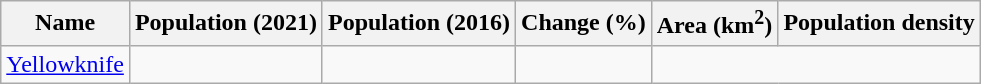<table class="wikitable">
<tr>
<th>Name</th>
<th>Population (2021)</th>
<th>Population (2016)</th>
<th>Change (%)</th>
<th>Area (km<sup>2</sup>)</th>
<th>Population density</th>
</tr>
<tr>
<td><a href='#'>Yellowknife</a></td>
<td></td>
<td align=right></td>
<td align=right></td>
</tr>
</table>
